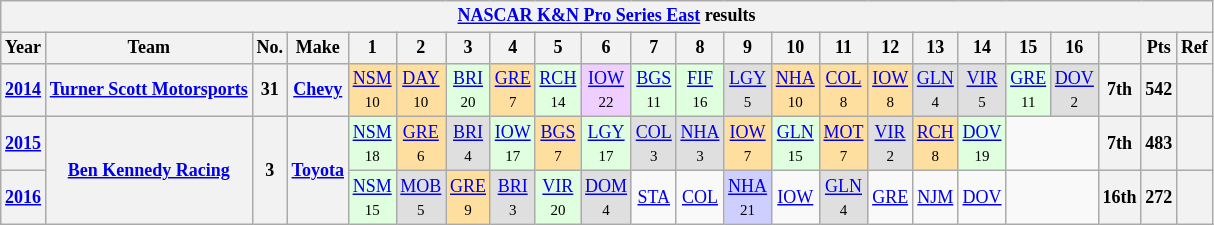<table class="wikitable" style="text-align:center; font-size:75%">
<tr>
<th colspan=23><a href='#'>NASCAR K&N Pro Series East</a> results</th>
</tr>
<tr>
<th>Year</th>
<th>Team</th>
<th>No.</th>
<th>Make</th>
<th>1</th>
<th>2</th>
<th>3</th>
<th>4</th>
<th>5</th>
<th>6</th>
<th>7</th>
<th>8</th>
<th>9</th>
<th>10</th>
<th>11</th>
<th>12</th>
<th>13</th>
<th>14</th>
<th>15</th>
<th>16</th>
<th></th>
<th>Pts</th>
<th>Ref</th>
</tr>
<tr>
<th><a href='#'>2014</a></th>
<th><a href='#'>Turner Scott Motorsports</a></th>
<th>31</th>
<th><a href='#'>Chevy</a></th>
<td style="background:#FFDF9F;"><a href='#'>NSM</a><br><small>10</small></td>
<td style="background:#FFDF9F;"><a href='#'>DAY</a><br><small>10</small></td>
<td style="background:#DFFFDF;"><a href='#'>BRI</a><br><small>20</small></td>
<td style="background:#FFDF9F;"><a href='#'>GRE</a><br><small>7</small></td>
<td style="background:#DFFFDF;"><a href='#'>RCH</a><br><small>14</small></td>
<td style="background:#EFCFFF;"><a href='#'>IOW</a><br><small>22</small></td>
<td style="background:#DFFFDF;"><a href='#'>BGS</a><br><small>11</small></td>
<td style="background:#DFFFDF;"><a href='#'>FIF</a><br><small>16</small></td>
<td style="background:#DFDFDF;"><a href='#'>LGY</a><br><small>5</small></td>
<td style="background:#FFDF9F;"><a href='#'>NHA</a><br><small>10</small></td>
<td style="background:#FFDF9F;"><a href='#'>COL</a><br><small>8</small></td>
<td style="background:#FFDF9F;"><a href='#'>IOW</a><br><small>8</small></td>
<td style="background:#DFDFDF;"><a href='#'>GLN</a><br><small>4</small></td>
<td style="background:#DFDFDF;"><a href='#'>VIR</a><br><small>5</small></td>
<td style="background:#DFFFDF;"><a href='#'>GRE</a><br><small>11</small></td>
<td style="background:#DFDFDF;"><a href='#'>DOV</a><br><small>2</small></td>
<th>7th</th>
<th>542</th>
<th></th>
</tr>
<tr>
<th><a href='#'>2015</a></th>
<th rowspan=2><a href='#'>Ben Kennedy Racing</a></th>
<th rowspan=2>3</th>
<th rowspan=2><a href='#'>Toyota</a></th>
<td style="background:#DFFFDF;"><a href='#'>NSM</a><br><small>18</small></td>
<td style="background:#FFDF9F;"><a href='#'>GRE</a><br><small>6</small></td>
<td style="background:#DFDFDF;"><a href='#'>BRI</a><br><small>4</small></td>
<td style="background:#DFFFDF;"><a href='#'>IOW</a><br><small>17</small></td>
<td style="background:#FFDF9F;"><a href='#'>BGS</a><br><small>7</small></td>
<td style="background:#DFFFDF;"><a href='#'>LGY</a><br><small>17</small></td>
<td style="background:#DFDFDF;"><a href='#'>COL</a><br><small>3</small></td>
<td style="background:#DFDFDF;"><a href='#'>NHA</a><br><small>3</small></td>
<td style="background:#FFDF9F;"><a href='#'>IOW</a><br><small>7</small></td>
<td style="background:#DFFFDF;"><a href='#'>GLN</a><br><small>15</small></td>
<td style="background:#FFDF9F;"><a href='#'>MOT</a><br><small>7</small></td>
<td style="background:#DFDFDF;"><a href='#'>VIR</a><br><small>2</small></td>
<td style="background:#FFDF9F;"><a href='#'>RCH</a><br><small>8</small></td>
<td style="background:#DFFFDF;"><a href='#'>DOV</a><br><small>19</small></td>
<td colspan=2></td>
<th>7th</th>
<th>483</th>
<th></th>
</tr>
<tr>
<th><a href='#'>2016</a></th>
<td style="background:#DFFFDF;"><a href='#'>NSM</a><br><small>15</small></td>
<td style="background:#DFDFDF;"><a href='#'>MOB</a><br><small>5</small></td>
<td style="background:#FFDF9F;"><a href='#'>GRE</a><br><small>9</small></td>
<td style="background:#DFDFDF;"><a href='#'>BRI</a><br><small>3</small></td>
<td style="background:#DFFFDF;"><a href='#'>VIR</a><br><small>20</small></td>
<td style="background:#DFDFDF;"><a href='#'>DOM</a><br><small>4</small></td>
<td><a href='#'>STA</a></td>
<td><a href='#'>COL</a></td>
<td style="background:#CFCFFF;"><a href='#'>NHA</a><br><small>21</small></td>
<td><a href='#'>IOW</a></td>
<td style="background:#DFDFDF;"><a href='#'>GLN</a><br><small>4</small></td>
<td><a href='#'>GRE</a></td>
<td><a href='#'>NJM</a></td>
<td><a href='#'>DOV</a></td>
<td colspan=2></td>
<th>16th</th>
<th>272</th>
<th></th>
</tr>
</table>
